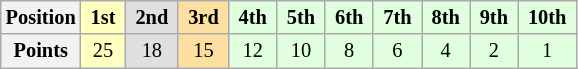<table class="wikitable" style="font-size:85%; text-align:center">
<tr>
<th>Position</th>
<td style="background:#ffffbf;"> <strong>1st</strong> </td>
<td style="background:#dfdfdf;"> <strong>2nd</strong> </td>
<td style="background:#ffdf9f;"> <strong>3rd</strong> </td>
<td style="background:#dfffdf;"> <strong>4th</strong> </td>
<td style="background:#dfffdf;"> <strong>5th</strong> </td>
<td style="background:#dfffdf;"> <strong>6th</strong> </td>
<td style="background:#dfffdf;"> <strong>7th</strong> </td>
<td style="background:#dfffdf;"> <strong>8th</strong> </td>
<td style="background:#dfffdf;"> <strong>9th</strong> </td>
<td style="background:#dfffdf;"> <strong>10th</strong> </td>
</tr>
<tr>
<th>Points</th>
<td style="background:#ffffbf;">25</td>
<td style="background:#dfdfdf;">18</td>
<td style="background:#ffdf9f;">15</td>
<td style="background:#dfffdf;">12</td>
<td style="background:#dfffdf;">10</td>
<td style="background:#dfffdf;">8</td>
<td style="background:#dfffdf;">6</td>
<td style="background:#dfffdf;">4</td>
<td style="background:#dfffdf;">2</td>
<td style="background:#dfffdf;">1</td>
</tr>
</table>
